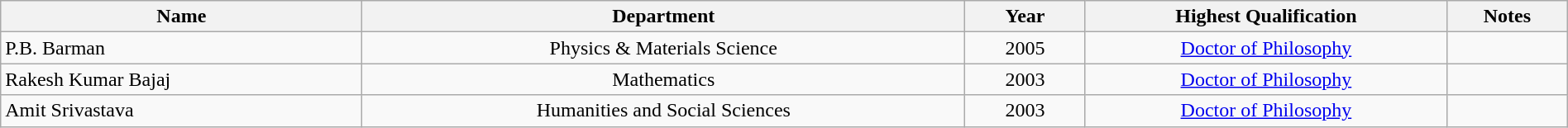<table class="wikitable sortable" style="width:100%">
<tr>
<th style="width:15%;">Name</th>
<th style="width:25%;">Department</th>
<th style="width:5%;">Year</th>
<th style="width:15%;">Highest Qualification</th>
<th style="width:5%;">Notes</th>
</tr>
<tr valign="top">
<td>P.B. Barman</td>
<td style="text-align:center;">Physics & Materials Science</td>
<td style="text-align:center;">2005</td>
<td style="text-align:center;"><a href='#'>Doctor of Philosophy</a></td>
<td style="text-align:left;"></td>
</tr>
<tr valign="top">
<td>Rakesh Kumar Bajaj</td>
<td style="text-align:center;">Mathematics</td>
<td style="text-align:center;">2003</td>
<td style="text-align:center;"><a href='#'>Doctor of Philosophy</a></td>
<td style="text-align:left;"></td>
</tr>
<tr valign="top">
<td>Amit Srivastava</td>
<td style="text-align:center;">Humanities and Social Sciences</td>
<td style="text-align:center;">2003</td>
<td style="text-align:center;"><a href='#'>Doctor of Philosophy</a></td>
<td style="text-align:left;"></td>
</tr>
</table>
